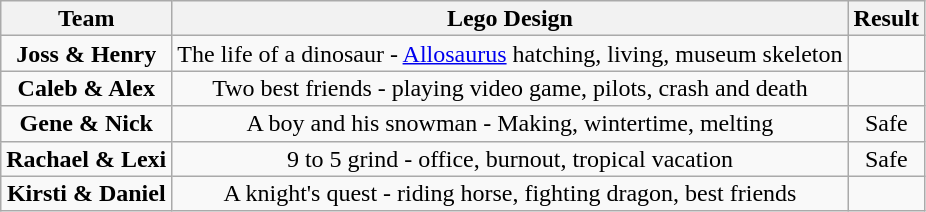<table class="wikitable plainrowheaders" style="text-align: center; line-height:16px;">
<tr>
<th scope="col">Team</th>
<th scope="col">Lego Design</th>
<th scope="col">Result</th>
</tr>
<tr>
<td><strong>Joss & Henry</strong></td>
<td>The life of a dinosaur - <a href='#'>Allosaurus</a> hatching, living, museum skeleton</td>
<td></td>
</tr>
<tr>
<td><strong>Caleb & Alex</strong></td>
<td>Two best friends - playing video game, pilots, crash and death</td>
<td></td>
</tr>
<tr>
<td><strong>Gene & Nick</strong></td>
<td>A boy and his snowman - Making, wintertime, melting</td>
<td>Safe</td>
</tr>
<tr>
<td><strong>Rachael & Lexi</strong></td>
<td>9 to 5 grind - office, burnout, tropical vacation</td>
<td>Safe</td>
</tr>
<tr>
<td><strong>Kirsti & Daniel</strong></td>
<td>A knight's quest - riding horse, fighting dragon, best friends</td>
<td></td>
</tr>
</table>
